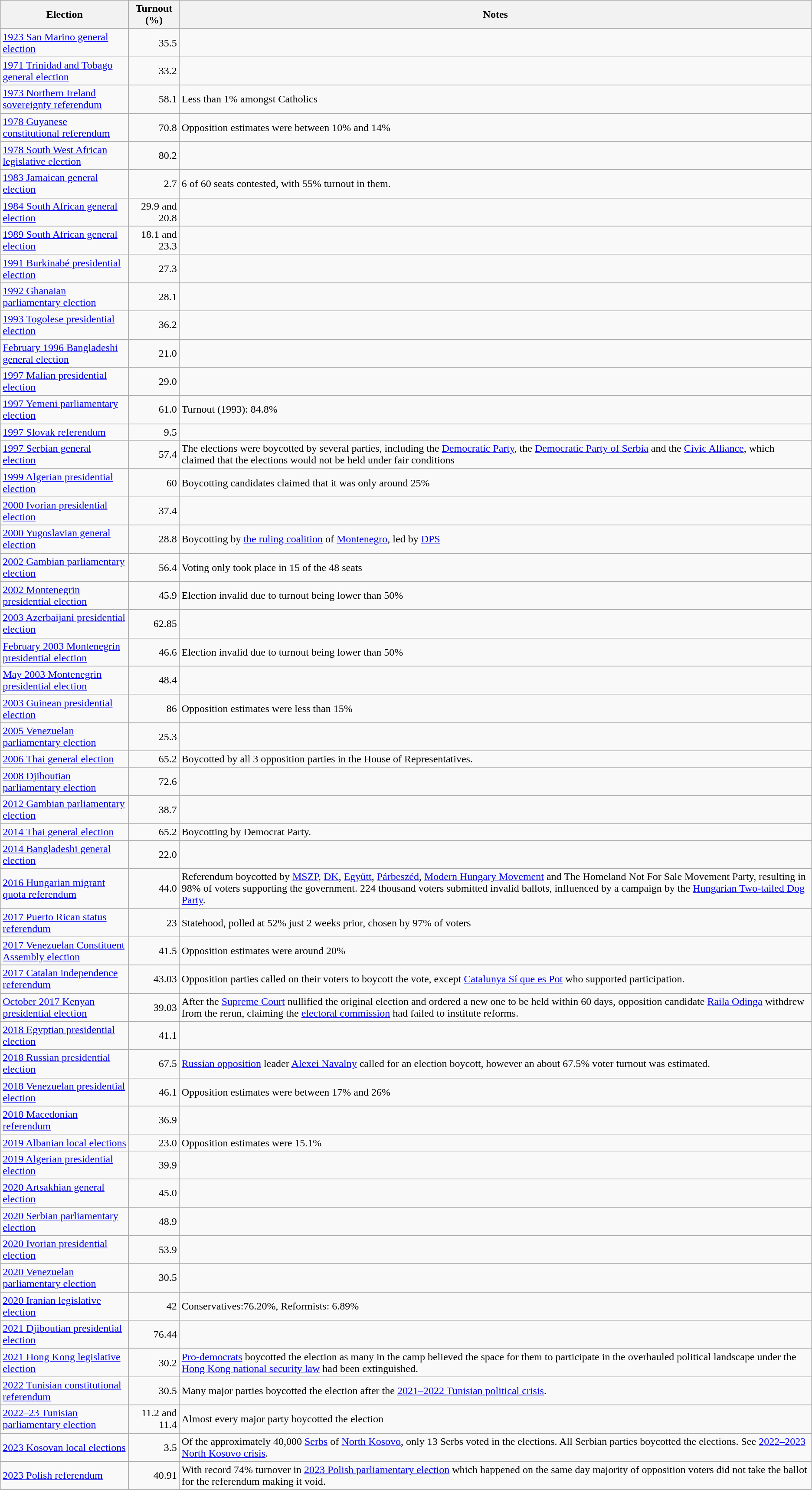<table class="wikitable sortable">
<tr>
<th>Election</th>
<th>Turnout (%)</th>
<th>Notes</th>
</tr>
<tr>
<td><a href='#'>1923 San Marino general election</a></td>
<td align=right>35.5</td>
<td></td>
</tr>
<tr>
<td><a href='#'>1971 Trinidad and Tobago general election</a></td>
<td align=right>33.2</td>
<td></td>
</tr>
<tr>
<td><a href='#'>1973 Northern Ireland sovereignty referendum</a></td>
<td align=right>58.1</td>
<td>Less than 1% amongst Catholics</td>
</tr>
<tr>
<td><a href='#'>1978 Guyanese constitutional referendum</a></td>
<td align=right>70.8</td>
<td>Opposition estimates were between 10% and 14%</td>
</tr>
<tr>
<td><a href='#'>1978 South West African legislative election</a></td>
<td align=right>80.2</td>
<td></td>
</tr>
<tr>
<td><a href='#'>1983 Jamaican general election</a></td>
<td align=right>2.7</td>
<td>6 of 60 seats contested, with 55% turnout in them.</td>
</tr>
<tr>
<td><a href='#'>1984 South African general election</a></td>
<td align=right>29.9 and 20.8</td>
<td></td>
</tr>
<tr>
<td><a href='#'>1989 South African general election</a></td>
<td align=right>18.1 and 23.3</td>
<td></td>
</tr>
<tr>
<td><a href='#'>1991 Burkinabé presidential election</a></td>
<td align=right>27.3</td>
<td></td>
</tr>
<tr>
<td><a href='#'>1992 Ghanaian parliamentary election</a></td>
<td align=right>28.1</td>
<td></td>
</tr>
<tr>
<td><a href='#'>1993 Togolese presidential election</a></td>
<td align=right>36.2</td>
<td></td>
</tr>
<tr>
<td><a href='#'>February 1996 Bangladeshi general election</a></td>
<td align=right>21.0</td>
<td></td>
</tr>
<tr>
<td><a href='#'>1997 Malian presidential election</a></td>
<td align=right>29.0</td>
<td></td>
</tr>
<tr>
<td><a href='#'>1997 Yemeni parliamentary election</a></td>
<td align=right>61.0</td>
<td>Turnout (1993): 84.8%</td>
</tr>
<tr>
<td><a href='#'>1997 Slovak referendum</a></td>
<td align=right>9.5</td>
<td></td>
</tr>
<tr>
<td><a href='#'>1997 Serbian general election</a></td>
<td align=right>57.4</td>
<td>The elections were boycotted by several parties, including the <a href='#'>Democratic Party</a>, the <a href='#'>Democratic Party of Serbia</a> and the <a href='#'>Civic Alliance</a>, which claimed that the elections would not be held under fair conditions</td>
</tr>
<tr>
<td><a href='#'>1999 Algerian presidential election</a></td>
<td align=right>60</td>
<td>Boycotting candidates claimed that it was only around 25%</td>
</tr>
<tr>
<td><a href='#'>2000 Ivorian presidential election</a></td>
<td align=right>37.4</td>
<td></td>
</tr>
<tr>
<td><a href='#'>2000 Yugoslavian general election</a></td>
<td align=right>28.8</td>
<td>Boycotting by <a href='#'>the ruling coalition</a> of <a href='#'>Montenegro</a>, led by <a href='#'>DPS</a></td>
</tr>
<tr>
<td><a href='#'>2002 Gambian parliamentary election</a></td>
<td align=right>56.4</td>
<td>Voting only took place in 15 of the 48 seats</td>
</tr>
<tr>
<td><a href='#'>2002 Montenegrin presidential election</a></td>
<td align=right>45.9</td>
<td>Election invalid due to turnout being lower than 50%</td>
</tr>
<tr>
<td><a href='#'>2003 Azerbaijani presidential election</a></td>
<td align=right>62.85</td>
<td></td>
</tr>
<tr>
<td><a href='#'>February 2003 Montenegrin presidential election</a></td>
<td align=right>46.6</td>
<td>Election invalid due to turnout being lower than 50%</td>
</tr>
<tr>
<td><a href='#'>May 2003 Montenegrin presidential election</a></td>
<td align=right>48.4</td>
<td></td>
</tr>
<tr>
<td><a href='#'>2003 Guinean presidential election</a></td>
<td align=right>86</td>
<td>Opposition estimates were less than 15%</td>
</tr>
<tr>
<td><a href='#'>2005 Venezuelan parliamentary election</a></td>
<td align=right>25.3</td>
<td></td>
</tr>
<tr>
<td><a href='#'>2006 Thai general election</a></td>
<td align=right>65.2</td>
<td>Boycotted by all 3 opposition parties in the House of Representatives.</td>
</tr>
<tr>
<td><a href='#'>2008 Djiboutian parliamentary election</a></td>
<td align=right>72.6</td>
<td></td>
</tr>
<tr>
<td><a href='#'>2012 Gambian parliamentary election</a></td>
<td align=right>38.7</td>
<td></td>
</tr>
<tr>
<td><a href='#'>2014 Thai general election</a></td>
<td align=right>65.2</td>
<td>Boycotting by Democrat Party.</td>
</tr>
<tr>
<td><a href='#'>2014 Bangladeshi general election</a></td>
<td align=right>22.0</td>
<td></td>
</tr>
<tr>
<td><a href='#'>2016 Hungarian migrant quota referendum</a></td>
<td align=right>44.0</td>
<td>Referendum boycotted by <a href='#'>MSZP</a>, <a href='#'>DK</a>, <a href='#'>Együtt</a>, <a href='#'>Párbeszéd</a>, <a href='#'>Modern Hungary Movement</a> and The Homeland Not For Sale Movement Party, resulting in 98% of voters supporting the government. 224 thousand voters submitted invalid ballots, influenced by a campaign by the <a href='#'>Hungarian Two-tailed Dog Party</a>.</td>
</tr>
<tr>
<td><a href='#'>2017 Puerto Rican status referendum</a></td>
<td align=right>23</td>
<td>Statehood, polled at 52% just 2 weeks prior, chosen by 97% of voters</td>
</tr>
<tr>
<td><a href='#'>2017 Venezuelan Constituent Assembly election</a></td>
<td align=right>41.5</td>
<td>Opposition estimates were around 20%</td>
</tr>
<tr>
<td><a href='#'>2017 Catalan independence referendum</a></td>
<td align=right>43.03</td>
<td>Opposition parties called on their voters to boycott the vote, except <a href='#'>Catalunya Sí que es Pot</a> who supported participation.</td>
</tr>
<tr>
<td><a href='#'>October 2017 Kenyan presidential election</a></td>
<td align=right>39.03</td>
<td>After the <a href='#'>Supreme Court</a> nullified the original election and ordered a new one to be held within 60 days, opposition candidate <a href='#'>Raila Odinga</a> withdrew from the rerun, claiming the <a href='#'>electoral commission</a> had failed to institute reforms.</td>
</tr>
<tr>
<td><a href='#'>2018 Egyptian presidential election</a></td>
<td align=right>41.1</td>
<td></td>
</tr>
<tr>
<td><a href='#'>2018 Russian presidential election</a></td>
<td align=right>67.5</td>
<td><a href='#'>Russian opposition</a> leader <a href='#'>Alexei Navalny</a> called for an election boycott, however an about 67.5% voter turnout was estimated.</td>
</tr>
<tr>
<td><a href='#'>2018 Venezuelan presidential election</a></td>
<td align=right>46.1</td>
<td>Opposition estimates were between 17% and 26%</td>
</tr>
<tr>
<td><a href='#'>2018 Macedonian referendum</a></td>
<td align=right>36.9</td>
<td></td>
</tr>
<tr>
<td><a href='#'>2019 Albanian local elections</a></td>
<td align=right>23.0</td>
<td>Opposition estimates were 15.1%</td>
</tr>
<tr>
<td><a href='#'>2019 Algerian presidential election</a></td>
<td align=right>39.9</td>
<td></td>
</tr>
<tr>
<td><a href='#'>2020 Artsakhian general election</a></td>
<td align=right>45.0</td>
<td></td>
</tr>
<tr>
<td><a href='#'>2020 Serbian parliamentary election</a></td>
<td align=right>48.9</td>
<td></td>
</tr>
<tr>
<td><a href='#'>2020 Ivorian presidential election</a></td>
<td align=right>53.9</td>
<td></td>
</tr>
<tr>
<td><a href='#'>2020 Venezuelan parliamentary election</a></td>
<td align="right">30.5</td>
<td></td>
</tr>
<tr>
<td><a href='#'>2020 Iranian legislative election</a></td>
<td align="right">42</td>
<td>Conservatives:76.20%, Reformists: 6.89%</td>
</tr>
<tr>
<td><a href='#'>2021 Djiboutian presidential election</a></td>
<td align="right">76.44</td>
<td></td>
</tr>
<tr>
<td><a href='#'>2021 Hong Kong legislative election</a></td>
<td align="right">30.2</td>
<td><a href='#'>Pro-democrats</a> boycotted the election as many in the camp believed the space for them to participate in the overhauled political landscape under the <a href='#'>Hong Kong national security law</a> had been extinguished.</td>
</tr>
<tr>
<td><a href='#'>2022 Tunisian constitutional referendum</a></td>
<td align="right">30.5</td>
<td>Many major parties boycotted the election after the <a href='#'>2021–2022 Tunisian political crisis</a>.</td>
</tr>
<tr>
<td><a href='#'>2022–23 Tunisian parliamentary election</a></td>
<td align="right">11.2 and 11.4</td>
<td>Almost every major party boycotted the election</td>
</tr>
<tr>
<td><a href='#'>2023 Kosovan local elections</a></td>
<td align="right">3.5</td>
<td>Of the approximately 40,000 <a href='#'>Serbs</a> of <a href='#'>North Kosovo</a>, only 13 Serbs voted in the elections. All Serbian parties boycotted the elections. See <a href='#'>2022–2023 North Kosovo crisis</a>.</td>
</tr>
<tr>
<td><a href='#'>2023 Polish referendum</a></td>
<td align="right">40.91</td>
<td>With record 74% turnover in <a href='#'>2023 Polish parliamentary election</a> which happened on the same day majority of opposition voters did not take the ballot for the referendum making it void.</td>
</tr>
</table>
